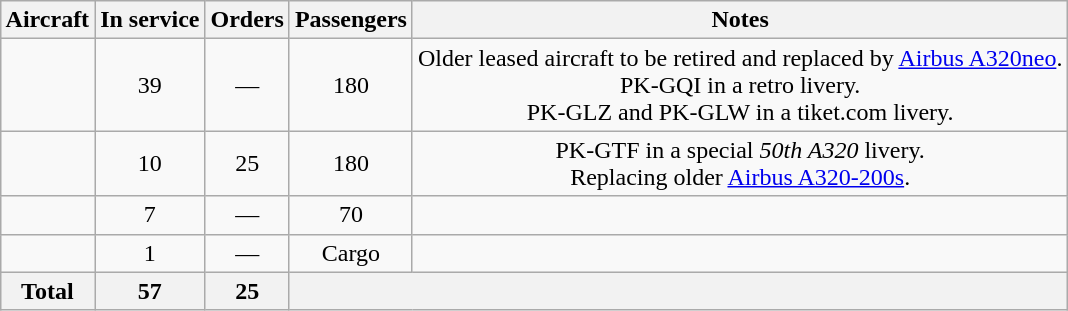<table class="wikitable" style="margin:1em auto; border-collapse:collapse;text-align:center">
<tr>
<th>Aircraft</th>
<th>In service</th>
<th>Orders</th>
<th>Passengers</th>
<th>Notes</th>
</tr>
<tr>
<td></td>
<td>39</td>
<td>—</td>
<td>180</td>
<td>Older leased aircraft to be retired and replaced by <a href='#'>Airbus A320neo</a>.<br>PK-GQI in a retro livery.<br>PK-GLZ and PK-GLW in a tiket.com livery.</td>
</tr>
<tr>
<td></td>
<td>10</td>
<td>25</td>
<td>180</td>
<td>PK-GTF in a special <em>50th A320</em> livery.<br>Replacing older <a href='#'>Airbus A320-200s</a>.</td>
</tr>
<tr>
<td></td>
<td>7</td>
<td>—</td>
<td>70</td>
<td></td>
</tr>
<tr>
<td></td>
<td>1</td>
<td>—</td>
<td><abbr>Cargo</abbr></td>
<td></td>
</tr>
<tr>
<th>Total</th>
<th>57</th>
<th>25</th>
<th colspan="2"></th>
</tr>
</table>
